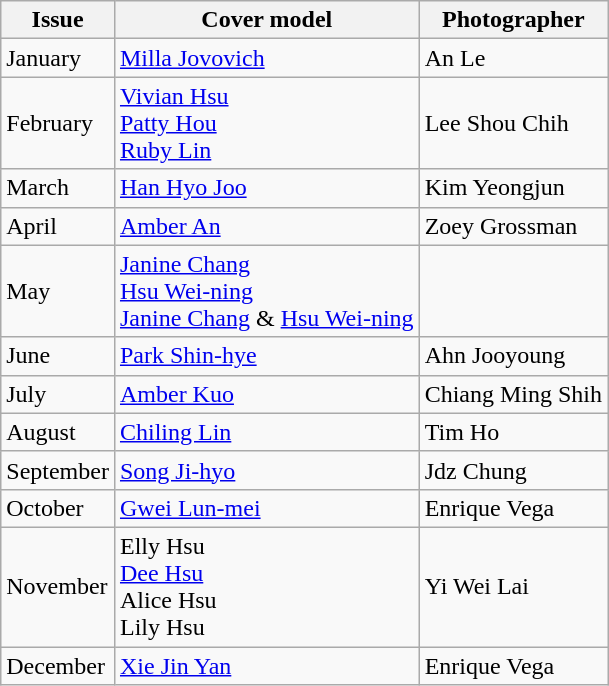<table class="wikitable">
<tr>
<th>Issue</th>
<th>Cover model</th>
<th>Photographer</th>
</tr>
<tr>
<td>January</td>
<td><a href='#'>Milla Jovovich</a></td>
<td>An Le</td>
</tr>
<tr>
<td>February</td>
<td><a href='#'>Vivian Hsu</a><br><a href='#'>Patty Hou</a><br><a href='#'>Ruby Lin</a></td>
<td>Lee Shou Chih</td>
</tr>
<tr>
<td>March</td>
<td><a href='#'>Han Hyo Joo</a></td>
<td>Kim Yeongjun</td>
</tr>
<tr>
<td>April</td>
<td><a href='#'>Amber An</a></td>
<td>Zoey Grossman</td>
</tr>
<tr>
<td>May</td>
<td><a href='#'>Janine Chang</a><br><a href='#'>Hsu Wei-ning</a><br><a href='#'>Janine Chang</a> & <a href='#'>Hsu Wei-ning</a></td>
<td></td>
</tr>
<tr>
<td>June</td>
<td><a href='#'>Park Shin-hye</a></td>
<td>Ahn Jooyoung</td>
</tr>
<tr>
<td>July</td>
<td><a href='#'>Amber Kuo</a></td>
<td>Chiang Ming Shih</td>
</tr>
<tr>
<td>August</td>
<td><a href='#'>Chiling Lin</a></td>
<td>Tim Ho</td>
</tr>
<tr>
<td>September</td>
<td><a href='#'>Song Ji-hyo</a></td>
<td>Jdz Chung</td>
</tr>
<tr>
<td>October</td>
<td><a href='#'>Gwei Lun-mei</a></td>
<td>Enrique Vega</td>
</tr>
<tr>
<td>November</td>
<td>Elly Hsu<br><a href='#'>Dee Hsu</a><br>Alice Hsu<br>Lily Hsu</td>
<td>Yi Wei Lai</td>
</tr>
<tr>
<td>December</td>
<td><a href='#'>Xie Jin Yan</a></td>
<td>Enrique Vega</td>
</tr>
</table>
